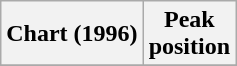<table class="wikitable sortable plainrowheaders" style="text-align:center;">
<tr>
<th>Chart (1996)</th>
<th>Peak<br>position</th>
</tr>
<tr>
</tr>
</table>
